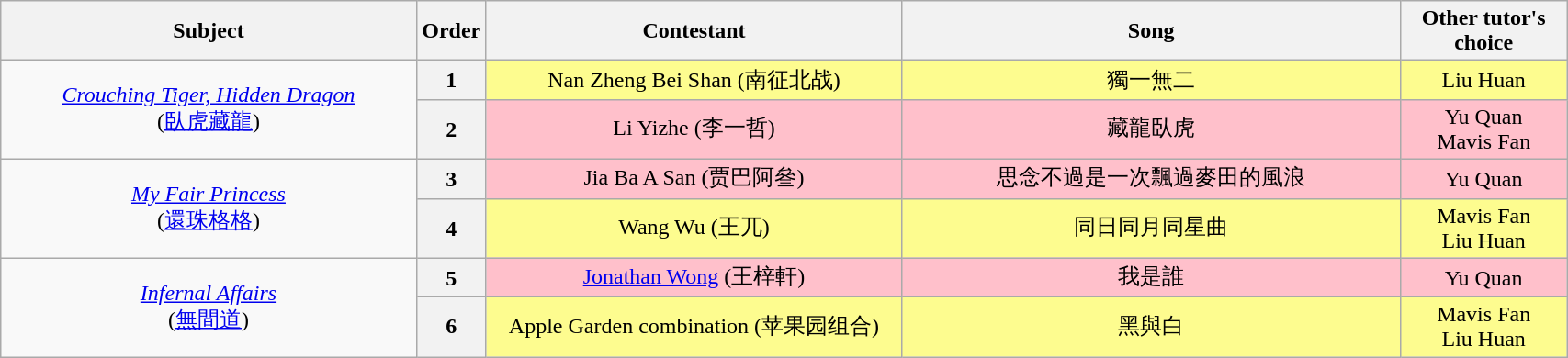<table class="wikitable" style="text-align:center;width:90%;">
<tr>
<th width="25%">Subject</th>
<th width="1%">Order</th>
<th width="25%">Contestant</th>
<th width="30%">Song</th>
<th width="10%">Other tutor's choice</th>
</tr>
<tr>
<td rowspan="2"><em><a href='#'>Crouching Tiger, Hidden Dragon</a></em><br>(<a href='#'>臥虎藏龍</a>)</td>
<th>1</th>
<td style="background:#FDFC8F;">Nan Zheng Bei Shan (南征北战)</td>
<td style="background:#FDFC8F;">獨一無二<br></td>
<td style="background:#FDFC8F;">Liu Huan</td>
</tr>
<tr>
<th>2</th>
<td style="background:pink;">Li Yizhe (李一哲)</td>
<td style="background:pink;">藏龍臥虎<br></td>
<td style="background:pink;">Yu Quan<br>Mavis Fan</td>
</tr>
<tr>
<td rowspan="2"><em><a href='#'>My Fair Princess</a></em><br>(<a href='#'>還珠格格</a>)</td>
<th>3</th>
<td style="background:pink;">Jia Ba A San (贾巴阿叄)</td>
<td style="background:pink;">思念不過是一次飄過麥田的風浪<br></td>
<td style="background:pink;">Yu Quan</td>
</tr>
<tr>
<th>4</th>
<td style="background:#FDFC8F;">Wang Wu (王兀)</td>
<td style="background:#FDFC8F;">同日同月同星曲<br></td>
<td style="background:#FDFC8F;">Mavis Fan<br>Liu Huan</td>
</tr>
<tr>
<td rowspan="2"><em><a href='#'>Infernal Affairs</a></em><br>(<a href='#'>無間道</a>)</td>
<th>5</th>
<td style="background:pink;"><a href='#'>Jonathan Wong</a> (王梓軒)</td>
<td style="background:pink;">我是誰<br></td>
<td style="background:pink;">Yu Quan</td>
</tr>
<tr>
<th>6</th>
<td style="background:#FDFC8F;">Apple Garden combination (苹果园组合)</td>
<td style="background:#FDFC8F;">黑與白<br></td>
<td style="background:#FDFC8F;">Mavis Fan<br>Liu Huan</td>
</tr>
</table>
